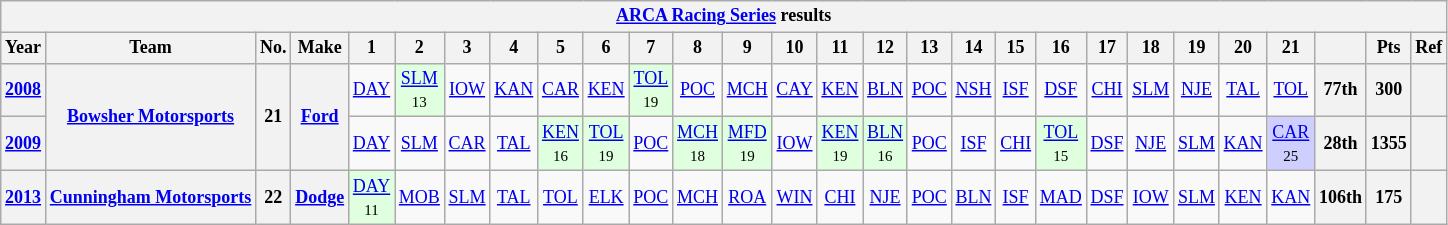<table class="wikitable" style="text-align:center; font-size:75%">
<tr>
<th colspan=45><a href='#'>ARCA Racing Series</a> results</th>
</tr>
<tr>
<th>Year</th>
<th>Team</th>
<th>No.</th>
<th>Make</th>
<th>1</th>
<th>2</th>
<th>3</th>
<th>4</th>
<th>5</th>
<th>6</th>
<th>7</th>
<th>8</th>
<th>9</th>
<th>10</th>
<th>11</th>
<th>12</th>
<th>13</th>
<th>14</th>
<th>15</th>
<th>16</th>
<th>17</th>
<th>18</th>
<th>19</th>
<th>20</th>
<th>21</th>
<th></th>
<th>Pts</th>
<th>Ref</th>
</tr>
<tr>
<th><a href='#'>2008</a></th>
<th rowspan=2><a href='#'>Bowsher Motorsports</a></th>
<th rowspan=2>21</th>
<th rowspan=2><a href='#'>Ford</a></th>
<td><a href='#'>DAY</a></td>
<td style="background:#DFFFDF;"><a href='#'>SLM</a><br><small>13</small></td>
<td><a href='#'>IOW</a></td>
<td><a href='#'>KAN</a></td>
<td><a href='#'>CAR</a></td>
<td><a href='#'>KEN</a></td>
<td style="background:#DFFFDF;"><a href='#'>TOL</a><br><small>19</small></td>
<td><a href='#'>POC</a></td>
<td><a href='#'>MCH</a></td>
<td><a href='#'>CAY</a></td>
<td><a href='#'>KEN</a></td>
<td><a href='#'>BLN</a></td>
<td><a href='#'>POC</a></td>
<td><a href='#'>NSH</a></td>
<td><a href='#'>ISF</a></td>
<td><a href='#'>DSF</a></td>
<td><a href='#'>CHI</a></td>
<td><a href='#'>SLM</a></td>
<td><a href='#'>NJE</a></td>
<td><a href='#'>TAL</a></td>
<td><a href='#'>TOL</a></td>
<th>77th</th>
<th>300</th>
<th></th>
</tr>
<tr>
<th><a href='#'>2009</a></th>
<td><a href='#'>DAY</a></td>
<td><a href='#'>SLM</a></td>
<td><a href='#'>CAR</a></td>
<td><a href='#'>TAL</a></td>
<td style="background:#DFFFDF;"><a href='#'>KEN</a><br><small>16</small></td>
<td style="background:#DFFFDF;"><a href='#'>TOL</a><br><small>19</small></td>
<td><a href='#'>POC</a></td>
<td style="background:#DFFFDF;"><a href='#'>MCH</a><br><small>18</small></td>
<td style="background:#DFFFDF;"><a href='#'>MFD</a><br><small>19</small></td>
<td><a href='#'>IOW</a></td>
<td style="background:#DFFFDF;"><a href='#'>KEN</a><br><small>19</small></td>
<td style="background:#DFFFDF;"><a href='#'>BLN</a><br><small>16</small></td>
<td><a href='#'>POC</a></td>
<td><a href='#'>ISF</a></td>
<td><a href='#'>CHI</a></td>
<td style="background:#DFFFDF;"><a href='#'>TOL</a><br><small>15</small></td>
<td><a href='#'>DSF</a></td>
<td><a href='#'>NJE</a></td>
<td><a href='#'>SLM</a></td>
<td><a href='#'>KAN</a></td>
<td style="background:#CFCFFF;"><a href='#'>CAR</a><br><small>25</small></td>
<th>28th</th>
<th>1355</th>
<th></th>
</tr>
<tr>
<th><a href='#'>2013</a></th>
<th><a href='#'>Cunningham Motorsports</a></th>
<th>22</th>
<th><a href='#'>Dodge</a></th>
<td style="background:#DFFFDF;"><a href='#'>DAY</a><br><small>11</small></td>
<td><a href='#'>MOB</a></td>
<td><a href='#'>SLM</a></td>
<td><a href='#'>TAL</a></td>
<td><a href='#'>TOL</a></td>
<td><a href='#'>ELK</a></td>
<td><a href='#'>POC</a></td>
<td><a href='#'>MCH</a></td>
<td><a href='#'>ROA</a></td>
<td><a href='#'>WIN</a></td>
<td><a href='#'>CHI</a></td>
<td><a href='#'>NJE</a></td>
<td><a href='#'>POC</a></td>
<td><a href='#'>BLN</a></td>
<td><a href='#'>ISF</a></td>
<td><a href='#'>MAD</a></td>
<td><a href='#'>DSF</a></td>
<td><a href='#'>IOW</a></td>
<td><a href='#'>SLM</a></td>
<td><a href='#'>KEN</a></td>
<td><a href='#'>KAN</a></td>
<th>106th</th>
<th>175</th>
<th></th>
</tr>
</table>
